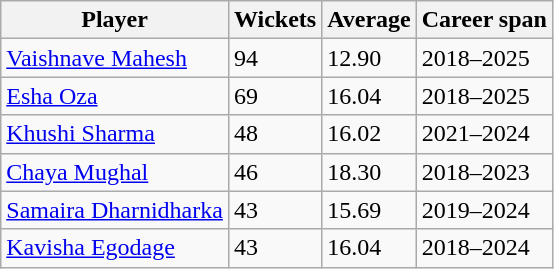<table class="wikitable">
<tr>
<th>Player</th>
<th>Wickets</th>
<th>Average</th>
<th>Career span</th>
</tr>
<tr>
<td><a href='#'>Vaishnave Mahesh</a></td>
<td>94</td>
<td>12.90</td>
<td>2018–2025</td>
</tr>
<tr>
<td><a href='#'>Esha Oza</a></td>
<td>69</td>
<td>16.04</td>
<td>2018–2025</td>
</tr>
<tr>
<td><a href='#'>Khushi Sharma</a></td>
<td>48</td>
<td>16.02</td>
<td>2021–2024</td>
</tr>
<tr>
<td><a href='#'>Chaya Mughal</a></td>
<td>46</td>
<td>18.30</td>
<td>2018–2023</td>
</tr>
<tr>
<td><a href='#'>Samaira Dharnidharka</a></td>
<td>43</td>
<td>15.69</td>
<td>2019–2024</td>
</tr>
<tr>
<td><a href='#'>Kavisha Egodage</a></td>
<td>43</td>
<td>16.04</td>
<td>2018–2024</td>
</tr>
</table>
